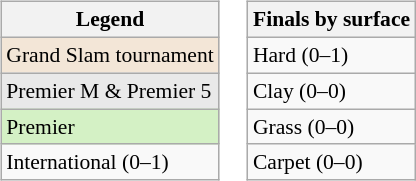<table>
<tr valign=top>
<td><br><table class="wikitable" style="font-size:90%;">
<tr>
<th>Legend</th>
</tr>
<tr style="background:#f3e6d7;">
<td>Grand Slam tournament</td>
</tr>
<tr style="background:#e9e9e9;">
<td>Premier M & Premier 5</td>
</tr>
<tr style="background:#d4f1c5;">
<td>Premier</td>
</tr>
<tr>
<td>International (0–1)</td>
</tr>
</table>
</td>
<td><br><table class="wikitable" style="font-size:90%;">
<tr>
<th>Finals by surface</th>
</tr>
<tr>
<td>Hard (0–1)</td>
</tr>
<tr>
<td>Clay (0–0)</td>
</tr>
<tr>
<td>Grass (0–0)</td>
</tr>
<tr>
<td>Carpet (0–0)</td>
</tr>
</table>
</td>
</tr>
</table>
